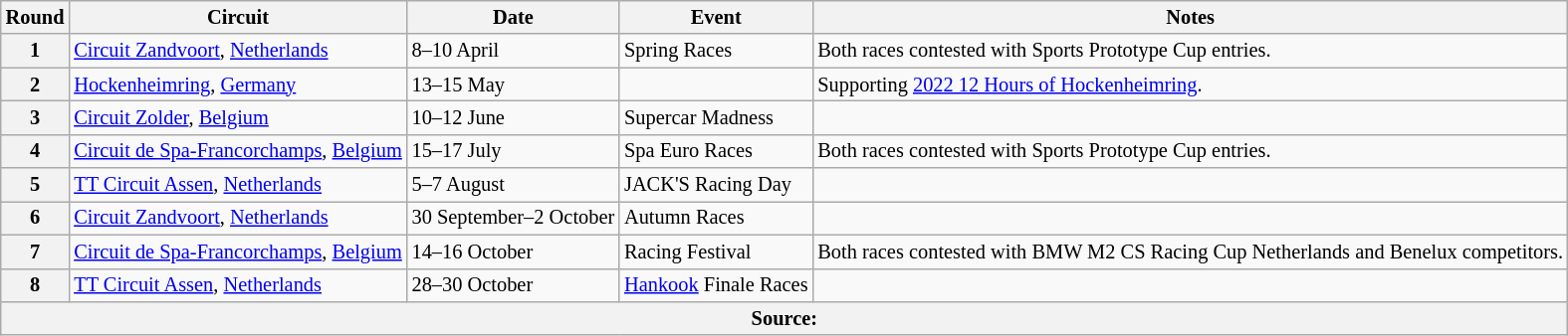<table class="wikitable" style="font-size: 85%;">
<tr>
<th>Round</th>
<th>Circuit</th>
<th>Date</th>
<th>Event</th>
<th>Notes</th>
</tr>
<tr>
<th>1</th>
<td> <a href='#'>Circuit Zandvoort</a>, <a href='#'>Netherlands</a></td>
<td>8–10 April</td>
<td>Spring Races</td>
<td>Both races contested with Sports Prototype Cup entries.</td>
</tr>
<tr>
<th>2</th>
<td> <a href='#'>Hockenheimring</a>, <a href='#'>Germany</a></td>
<td>13–15 May</td>
<td></td>
<td>Supporting <a href='#'>2022 12 Hours of Hockenheimring</a>.</td>
</tr>
<tr>
<th>3</th>
<td> <a href='#'>Circuit Zolder</a>, <a href='#'>Belgium</a></td>
<td>10–12 June</td>
<td>Supercar Madness</td>
<td></td>
</tr>
<tr>
<th>4</th>
<td> <a href='#'>Circuit de Spa-Francorchamps</a>, <a href='#'>Belgium</a></td>
<td>15–17 July</td>
<td>Spa Euro Races</td>
<td>Both races contested with Sports Prototype Cup entries.</td>
</tr>
<tr>
<th>5</th>
<td> <a href='#'>TT Circuit Assen</a>, <a href='#'>Netherlands</a></td>
<td>5–7 August</td>
<td>JACK'S Racing Day</td>
<td></td>
</tr>
<tr>
<th>6</th>
<td> <a href='#'>Circuit Zandvoort</a>, <a href='#'>Netherlands</a></td>
<td>30 September–2 October</td>
<td>Autumn Races</td>
<td></td>
</tr>
<tr>
<th>7</th>
<td> <a href='#'>Circuit de Spa-Francorchamps</a>, <a href='#'>Belgium</a></td>
<td>14–16 October</td>
<td>Racing Festival</td>
<td>Both races contested with BMW M2 CS Racing Cup Netherlands and Benelux competitors.</td>
</tr>
<tr>
<th>8</th>
<td> <a href='#'>TT Circuit Assen</a>, <a href='#'>Netherlands</a></td>
<td>28–30 October</td>
<td><a href='#'>Hankook</a> Finale Races</td>
<td></td>
</tr>
<tr>
<th colspan="5">Source:</th>
</tr>
</table>
